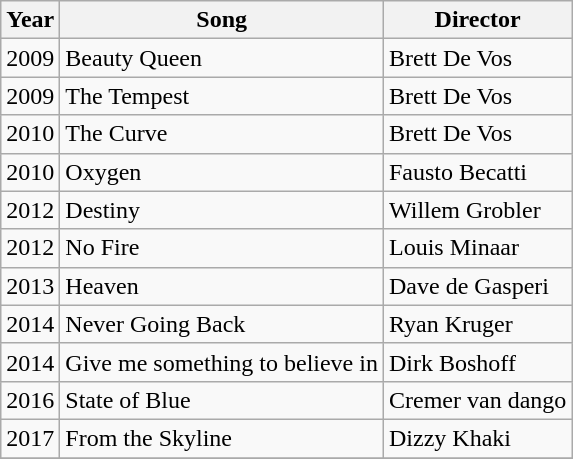<table class="wikitable">
<tr>
<th>Year</th>
<th>Song</th>
<th>Director</th>
</tr>
<tr>
<td>2009</td>
<td>Beauty Queen</td>
<td>Brett De Vos</td>
</tr>
<tr>
<td>2009</td>
<td>The Tempest</td>
<td>Brett De Vos</td>
</tr>
<tr>
<td>2010</td>
<td>The Curve</td>
<td>Brett De Vos</td>
</tr>
<tr>
<td>2010</td>
<td>Oxygen</td>
<td>Fausto Becatti</td>
</tr>
<tr>
<td>2012</td>
<td>Destiny</td>
<td>Willem Grobler</td>
</tr>
<tr>
<td>2012</td>
<td>No Fire</td>
<td>Louis Minaar</td>
</tr>
<tr>
<td>2013</td>
<td>Heaven</td>
<td>Dave de Gasperi</td>
</tr>
<tr>
<td>2014</td>
<td>Never Going Back</td>
<td>Ryan Kruger</td>
</tr>
<tr>
<td>2014</td>
<td>Give me something to believe in</td>
<td>Dirk Boshoff</td>
</tr>
<tr>
<td>2016</td>
<td>State of Blue</td>
<td>Cremer van dango</td>
</tr>
<tr>
<td>2017</td>
<td>From the Skyline</td>
<td>Dizzy Khaki</td>
</tr>
<tr>
</tr>
</table>
